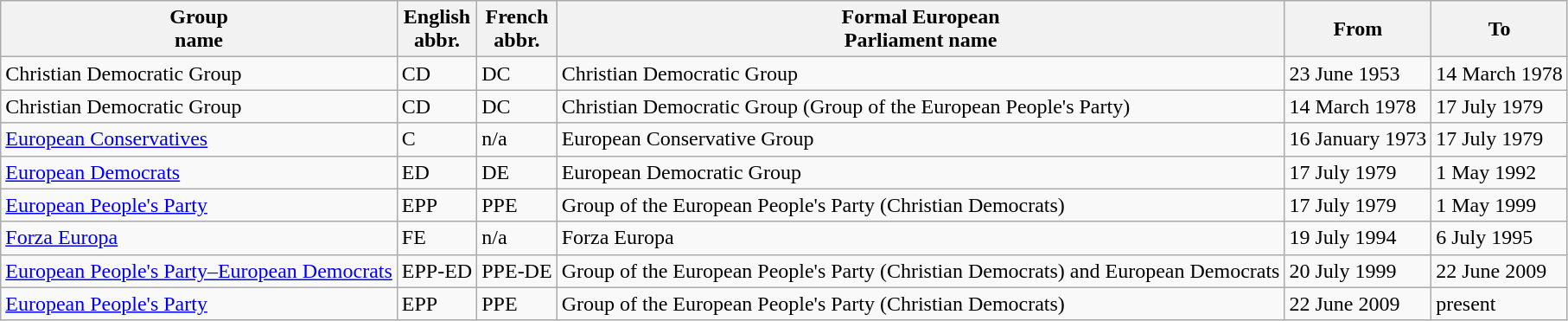<table class="wikitable">
<tr>
<th>Group<br>name</th>
<th>English<br>abbr.</th>
<th>French<br>abbr.</th>
<th>Formal European<br>Parliament name</th>
<th>From</th>
<th>To</th>
</tr>
<tr>
<td>Christian Democratic Group</td>
<td>CD</td>
<td>DC</td>
<td>Christian Democratic Group</td>
<td>23 June 1953</td>
<td>14 March 1978</td>
</tr>
<tr>
<td>Christian Democratic Group</td>
<td>CD</td>
<td>DC</td>
<td>Christian Democratic Group (Group of the European People's Party)</td>
<td>14 March 1978</td>
<td>17 July 1979</td>
</tr>
<tr>
<td><a href='#'>European Conservatives</a></td>
<td>C</td>
<td>n/a</td>
<td>European Conservative Group</td>
<td>16 January 1973</td>
<td>17 July 1979</td>
</tr>
<tr>
<td><a href='#'>European Democrats</a></td>
<td>ED</td>
<td>DE</td>
<td>European Democratic Group</td>
<td>17 July 1979</td>
<td>1 May 1992</td>
</tr>
<tr>
<td><a href='#'>European People's Party</a></td>
<td>EPP</td>
<td>PPE</td>
<td>Group of the European People's Party (Christian Democrats)</td>
<td>17 July 1979</td>
<td>1 May 1999</td>
</tr>
<tr>
<td><a href='#'>Forza Europa</a></td>
<td>FE</td>
<td>n/a</td>
<td>Forza Europa</td>
<td>19 July 1994</td>
<td>6 July 1995</td>
</tr>
<tr>
<td><a href='#'>European People's Party–European Democrats</a></td>
<td>EPP-ED</td>
<td>PPE-DE</td>
<td>Group of the European People's Party (Christian Democrats) and European Democrats</td>
<td>20 July 1999</td>
<td>22 June 2009</td>
</tr>
<tr>
<td><a href='#'>European People's Party</a></td>
<td>EPP</td>
<td>PPE</td>
<td>Group of the European People's Party (Christian Democrats)</td>
<td>22 June 2009</td>
<td>present</td>
</tr>
</table>
